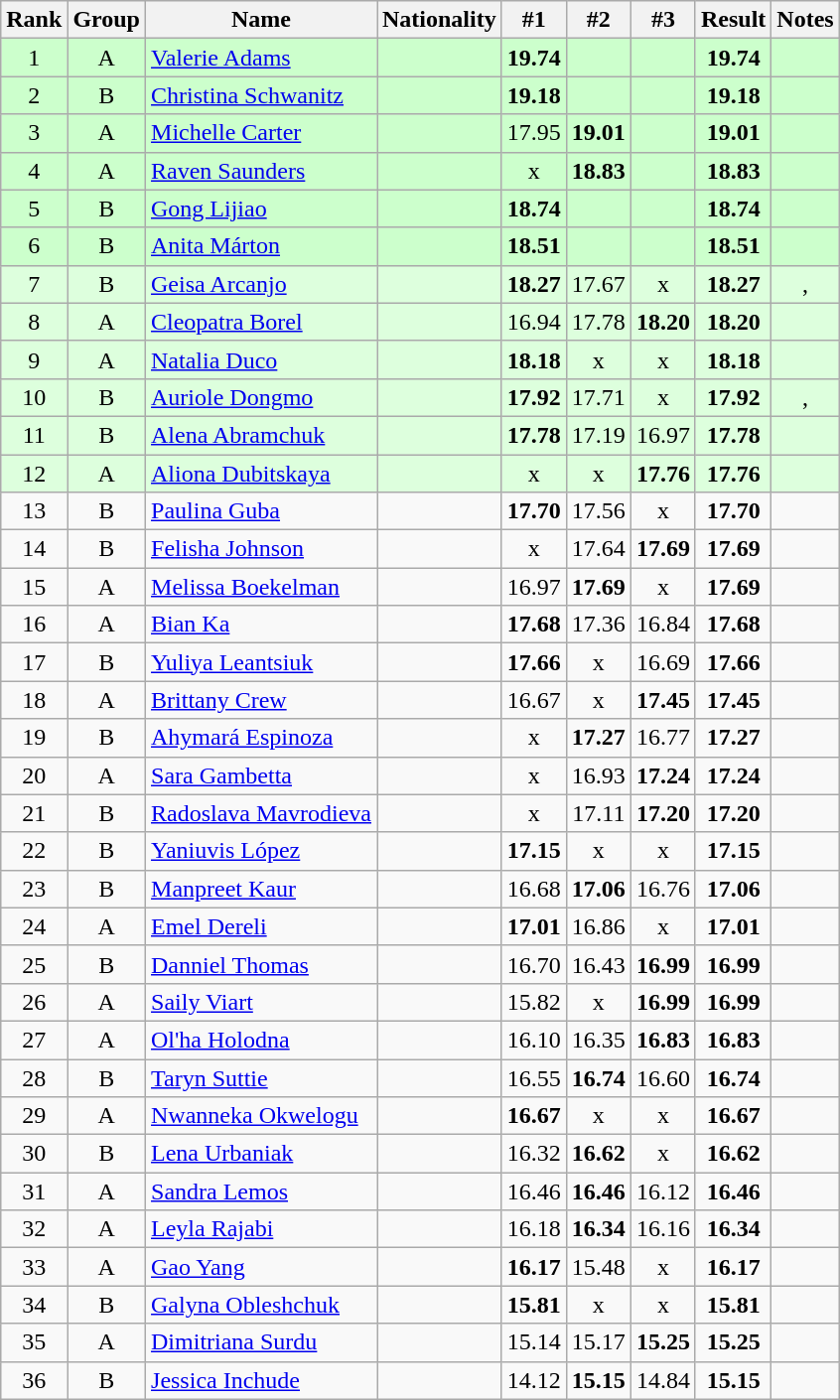<table class="wikitable sortable" style="text-align:center">
<tr>
<th>Rank</th>
<th>Group</th>
<th>Name</th>
<th>Nationality</th>
<th>#1</th>
<th>#2</th>
<th>#3</th>
<th>Result</th>
<th class="unsortable">Notes</th>
</tr>
<tr bgcolor=ccffcc>
<td>1</td>
<td>A</td>
<td align="left"><a href='#'>Valerie Adams</a></td>
<td align="left"></td>
<td><strong>19.74</strong></td>
<td></td>
<td></td>
<td><strong>19.74</strong></td>
<td></td>
</tr>
<tr bgcolor=ccffcc>
<td>2</td>
<td>B</td>
<td align="left"><a href='#'>Christina Schwanitz</a></td>
<td align="left"></td>
<td><strong>19.18</strong></td>
<td></td>
<td></td>
<td><strong>19.18</strong></td>
<td></td>
</tr>
<tr bgcolor=ccffcc>
<td>3</td>
<td>A</td>
<td align="left"><a href='#'>Michelle Carter</a></td>
<td align="left"></td>
<td>17.95</td>
<td><strong>19.01</strong></td>
<td></td>
<td><strong>19.01</strong></td>
<td></td>
</tr>
<tr bgcolor=ccffcc>
<td>4</td>
<td>A</td>
<td align="left"><a href='#'>Raven Saunders</a></td>
<td align="left"></td>
<td>x</td>
<td><strong>18.83</strong></td>
<td></td>
<td><strong>18.83</strong></td>
<td></td>
</tr>
<tr bgcolor=ccffcc>
<td>5</td>
<td>B</td>
<td align="left"><a href='#'>Gong Lijiao</a></td>
<td align="left"></td>
<td><strong>18.74</strong></td>
<td></td>
<td></td>
<td><strong>18.74</strong></td>
<td></td>
</tr>
<tr bgcolor=ccffcc>
<td>6</td>
<td>B</td>
<td align="left"><a href='#'>Anita Márton</a></td>
<td align="left"></td>
<td><strong>18.51</strong></td>
<td></td>
<td></td>
<td><strong>18.51</strong></td>
<td></td>
</tr>
<tr bgcolor=ddffdd>
<td>7</td>
<td>B</td>
<td align="left"><a href='#'>Geisa Arcanjo</a></td>
<td align="left"></td>
<td><strong>18.27</strong></td>
<td>17.67</td>
<td>x</td>
<td><strong>18.27</strong></td>
<td>, </td>
</tr>
<tr bgcolor=ddffdd>
<td>8</td>
<td>A</td>
<td align="left"><a href='#'>Cleopatra Borel</a></td>
<td align="left"></td>
<td>16.94</td>
<td>17.78</td>
<td><strong>18.20</strong></td>
<td><strong>18.20</strong></td>
<td></td>
</tr>
<tr bgcolor=ddffdd>
<td>9</td>
<td>A</td>
<td align="left"><a href='#'>Natalia Duco</a></td>
<td align="left"></td>
<td><strong>18.18</strong></td>
<td>x</td>
<td>x</td>
<td><strong>18.18</strong></td>
<td></td>
</tr>
<tr bgcolor=ddffdd>
<td>10</td>
<td>B</td>
<td align="left"><a href='#'>Auriole Dongmo</a></td>
<td align="left"></td>
<td><strong>17.92</strong></td>
<td>17.71</td>
<td>x</td>
<td><strong>17.92</strong></td>
<td>, </td>
</tr>
<tr bgcolor=ddffdd>
<td>11</td>
<td>B</td>
<td align="left"><a href='#'>Alena Abramchuk</a></td>
<td align="left"></td>
<td><strong>17.78</strong></td>
<td>17.19</td>
<td>16.97</td>
<td><strong>17.78</strong></td>
<td></td>
</tr>
<tr bgcolor=ddffdd>
<td>12</td>
<td>A</td>
<td align="left"><a href='#'>Aliona Dubitskaya</a></td>
<td align="left"></td>
<td>x</td>
<td>x</td>
<td><strong>17.76</strong></td>
<td><strong>17.76</strong></td>
<td></td>
</tr>
<tr>
<td>13</td>
<td>B</td>
<td align="left"><a href='#'>Paulina Guba</a></td>
<td align="left"></td>
<td><strong>17.70</strong></td>
<td>17.56</td>
<td>x</td>
<td><strong>17.70</strong></td>
<td></td>
</tr>
<tr>
<td>14</td>
<td>B</td>
<td align="left"><a href='#'>Felisha Johnson</a></td>
<td align="left"></td>
<td>x</td>
<td>17.64</td>
<td><strong>17.69</strong></td>
<td><strong>17.69</strong></td>
<td></td>
</tr>
<tr>
<td>15</td>
<td>A</td>
<td align="left"><a href='#'>Melissa Boekelman</a></td>
<td align="left"></td>
<td>16.97</td>
<td><strong>17.69</strong></td>
<td>x</td>
<td><strong>17.69</strong></td>
<td></td>
</tr>
<tr>
<td>16</td>
<td>A</td>
<td align="left"><a href='#'>Bian Ka</a></td>
<td align="left"></td>
<td><strong>17.68</strong></td>
<td>17.36</td>
<td>16.84</td>
<td><strong>17.68</strong></td>
<td></td>
</tr>
<tr>
<td>17</td>
<td>B</td>
<td align="left"><a href='#'>Yuliya Leantsiuk</a></td>
<td align="left"></td>
<td><strong>17.66</strong></td>
<td>x</td>
<td>16.69</td>
<td><strong>17.66</strong></td>
<td></td>
</tr>
<tr>
<td>18</td>
<td>A</td>
<td align="left"><a href='#'>Brittany Crew</a></td>
<td align="left"></td>
<td>16.67</td>
<td>x</td>
<td><strong>17.45</strong></td>
<td><strong>17.45</strong></td>
<td></td>
</tr>
<tr>
<td>19</td>
<td>B</td>
<td align="left"><a href='#'>Ahymará Espinoza</a></td>
<td align="left"></td>
<td>x</td>
<td><strong>17.27</strong></td>
<td>16.77</td>
<td><strong>17.27</strong></td>
<td></td>
</tr>
<tr>
<td>20</td>
<td>A</td>
<td align="left"><a href='#'>Sara Gambetta</a></td>
<td align="left"></td>
<td>x</td>
<td>16.93</td>
<td><strong>17.24</strong></td>
<td><strong>17.24</strong></td>
<td></td>
</tr>
<tr>
<td>21</td>
<td>B</td>
<td align="left"><a href='#'>Radoslava Mavrodieva</a></td>
<td align="left"></td>
<td>x</td>
<td>17.11</td>
<td><strong>17.20</strong></td>
<td><strong>17.20</strong></td>
<td></td>
</tr>
<tr>
<td>22</td>
<td>B</td>
<td align="left"><a href='#'>Yaniuvis López</a></td>
<td align="left"></td>
<td><strong>17.15</strong></td>
<td>x</td>
<td>x</td>
<td><strong>17.15</strong></td>
<td></td>
</tr>
<tr>
<td>23</td>
<td>B</td>
<td align="left"><a href='#'>Manpreet Kaur</a></td>
<td align="left"></td>
<td>16.68</td>
<td><strong>17.06</strong></td>
<td>16.76</td>
<td><strong>17.06</strong></td>
<td></td>
</tr>
<tr>
<td>24</td>
<td>A</td>
<td align="left"><a href='#'>Emel Dereli</a></td>
<td align="left"></td>
<td><strong>17.01</strong></td>
<td>16.86</td>
<td>x</td>
<td><strong>17.01</strong></td>
<td></td>
</tr>
<tr>
<td>25</td>
<td>B</td>
<td align="left"><a href='#'>Danniel Thomas</a></td>
<td align="left"></td>
<td>16.70</td>
<td>16.43</td>
<td><strong>16.99</strong></td>
<td><strong>16.99</strong></td>
<td></td>
</tr>
<tr>
<td>26</td>
<td>A</td>
<td align="left"><a href='#'>Saily Viart</a></td>
<td align="left"></td>
<td>15.82</td>
<td>x</td>
<td><strong>16.99</strong></td>
<td><strong>16.99</strong></td>
<td></td>
</tr>
<tr>
<td>27</td>
<td>A</td>
<td align="left"><a href='#'>Ol'ha Holodna</a></td>
<td align="left"></td>
<td>16.10</td>
<td>16.35</td>
<td><strong>16.83</strong></td>
<td><strong>16.83</strong></td>
<td></td>
</tr>
<tr>
<td>28</td>
<td>B</td>
<td align="left"><a href='#'>Taryn Suttie</a></td>
<td align="left"></td>
<td>16.55</td>
<td><strong>16.74</strong></td>
<td>16.60</td>
<td><strong>16.74</strong></td>
<td></td>
</tr>
<tr>
<td>29</td>
<td>A</td>
<td align="left"><a href='#'>Nwanneka Okwelogu</a></td>
<td align="left"></td>
<td><strong>16.67</strong></td>
<td>x</td>
<td>x</td>
<td><strong>16.67</strong></td>
<td></td>
</tr>
<tr>
<td>30</td>
<td>B</td>
<td align="left"><a href='#'>Lena Urbaniak</a></td>
<td align="left"></td>
<td>16.32</td>
<td><strong>16.62</strong></td>
<td>x</td>
<td><strong>16.62</strong></td>
<td></td>
</tr>
<tr>
<td>31</td>
<td>A</td>
<td align="left"><a href='#'>Sandra Lemos</a></td>
<td align="left"></td>
<td>16.46</td>
<td><strong>16.46</strong></td>
<td>16.12</td>
<td><strong>16.46</strong></td>
<td></td>
</tr>
<tr>
<td>32</td>
<td>A</td>
<td align="left"><a href='#'>Leyla Rajabi</a></td>
<td align="left"></td>
<td>16.18</td>
<td><strong>16.34</strong></td>
<td>16.16</td>
<td><strong>16.34</strong></td>
<td></td>
</tr>
<tr>
<td>33</td>
<td>A</td>
<td align="left"><a href='#'>Gao Yang</a></td>
<td align="left"></td>
<td><strong>16.17</strong></td>
<td>15.48</td>
<td>x</td>
<td><strong>16.17</strong></td>
<td></td>
</tr>
<tr>
<td>34</td>
<td>B</td>
<td align="left"><a href='#'>Galyna Obleshchuk</a></td>
<td align="left"></td>
<td><strong>15.81</strong></td>
<td>x</td>
<td>x</td>
<td><strong>15.81</strong></td>
<td></td>
</tr>
<tr>
<td>35</td>
<td>A</td>
<td align="left"><a href='#'>Dimitriana Surdu</a></td>
<td align="left"></td>
<td>15.14</td>
<td>15.17</td>
<td><strong>15.25</strong></td>
<td><strong>15.25</strong></td>
<td></td>
</tr>
<tr>
<td>36</td>
<td>B</td>
<td align="left"><a href='#'>Jessica Inchude</a></td>
<td align="left"></td>
<td>14.12</td>
<td><strong>15.15</strong></td>
<td>14.84</td>
<td><strong>15.15</strong></td>
<td></td>
</tr>
</table>
